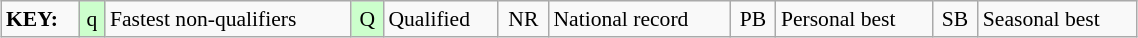<table class="wikitable" style="margin:0.5em auto; font-size:90%;position:relative;" width=60%>
<tr>
<td><strong>KEY:</strong></td>
<td bgcolor=ccffcc align=center>q</td>
<td>Fastest non-qualifiers</td>
<td bgcolor=ccffcc align=center>Q</td>
<td>Qualified</td>
<td align=center>NR</td>
<td>National record</td>
<td align=center>PB</td>
<td>Personal best</td>
<td align=center>SB</td>
<td>Seasonal best</td>
</tr>
</table>
